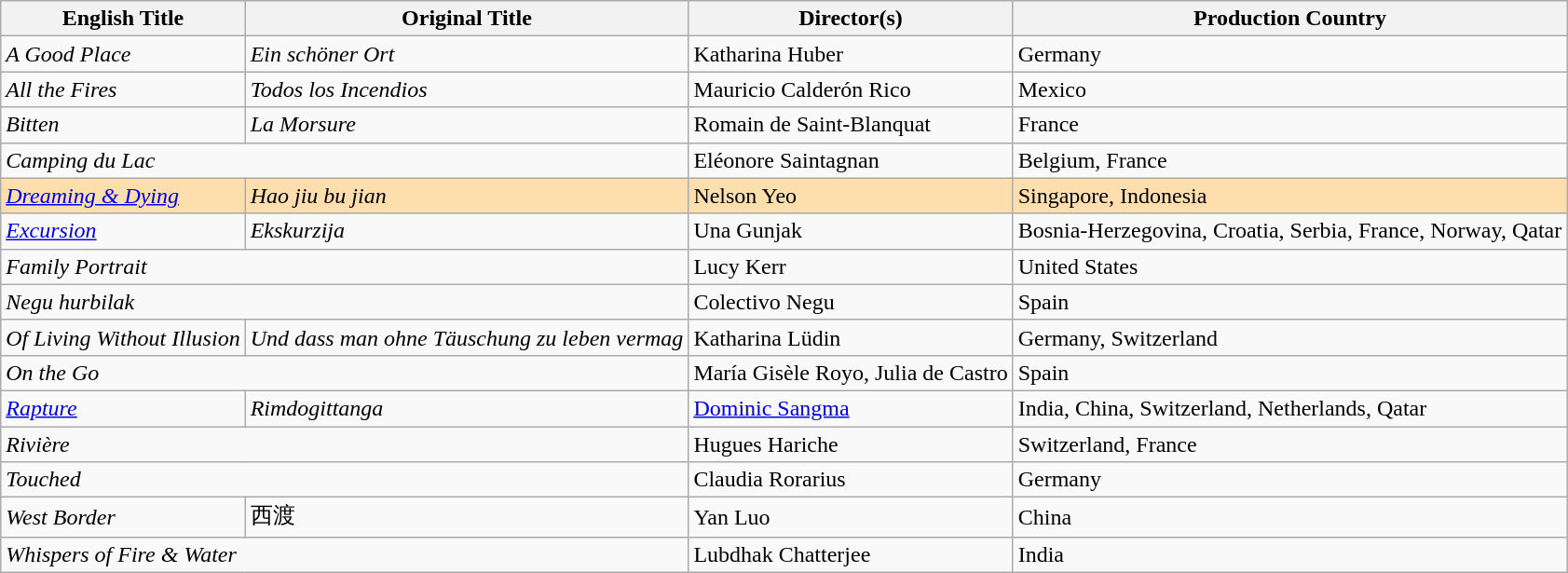<table class="wikitable">
<tr>
<th>English Title</th>
<th>Original Title</th>
<th>Director(s)</th>
<th>Production Country</th>
</tr>
<tr>
<td><em>A Good Place</em></td>
<td><em>Ein schöner Ort</em></td>
<td>Katharina Huber</td>
<td>Germany</td>
</tr>
<tr>
<td><em>All the Fires</em></td>
<td><em>Todos los Incendios</em></td>
<td>Mauricio Calderón Rico</td>
<td>Mexico</td>
</tr>
<tr>
<td><em>Bitten</em></td>
<td><em>La Morsure</em></td>
<td>Romain de Saint-Blanquat</td>
<td>France</td>
</tr>
<tr>
<td colspan="2"><em>Camping du Lac</em></td>
<td>Eléonore Saintagnan</td>
<td>Belgium, France</td>
</tr>
<tr style="background:#FFDEAD;">
<td><em><a href='#'>Dreaming & Dying</a></em></td>
<td><em>Hao jiu bu jian</em></td>
<td>Nelson Yeo</td>
<td>Singapore, Indonesia</td>
</tr>
<tr>
<td><em><a href='#'>Excursion</a></em></td>
<td><em>Ekskurzija</em></td>
<td>Una Gunjak</td>
<td>Bosnia-Herzegovina, Croatia, Serbia, France, Norway, Qatar</td>
</tr>
<tr>
<td colspan="2"><em>Family Portrait</em></td>
<td>Lucy Kerr</td>
<td>United States</td>
</tr>
<tr>
<td colspan="2"><em>Negu hurbilak</em></td>
<td>Colectivo Negu</td>
<td>Spain</td>
</tr>
<tr>
<td><em>Of Living Without Illusion</em></td>
<td><em>Und dass man ohne Täuschung zu leben vermag</em></td>
<td>Katharina Lüdin</td>
<td>Germany, Switzerland</td>
</tr>
<tr>
<td colspan="2"><em>On the Go</em></td>
<td>María Gisèle Royo, Julia de Castro</td>
<td>Spain</td>
</tr>
<tr>
<td><em><a href='#'>Rapture</a></em></td>
<td><em>Rimdogittanga</em></td>
<td><a href='#'>Dominic Sangma</a></td>
<td>India, China, Switzerland, Netherlands, Qatar</td>
</tr>
<tr>
<td colspan="2"><em>Rivière</em></td>
<td>Hugues Hariche</td>
<td>Switzerland, France</td>
</tr>
<tr>
<td colspan="2"><em>Touched</em></td>
<td>Claudia Rorarius</td>
<td>Germany</td>
</tr>
<tr>
<td><em>West Border</em></td>
<td>西渡</td>
<td>Yan Luo</td>
<td>China</td>
</tr>
<tr>
<td colspan="2"><em>Whispers of Fire & Water</em></td>
<td>Lubdhak Chatterjee</td>
<td>India</td>
</tr>
</table>
